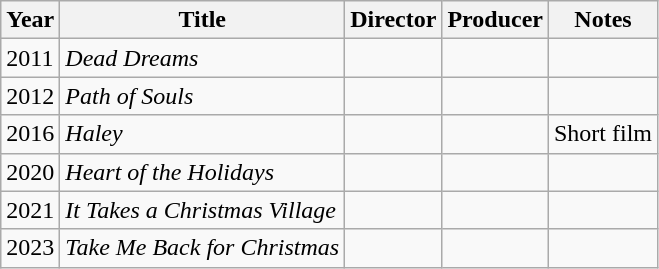<table class="wikitable">
<tr>
<th>Year</th>
<th>Title</th>
<th>Director</th>
<th>Producer</th>
<th>Notes</th>
</tr>
<tr>
<td>2011</td>
<td><em>Dead Dreams</em></td>
<td></td>
<td></td>
<td></td>
</tr>
<tr>
<td>2012</td>
<td><em>Path of Souls</em></td>
<td></td>
<td></td>
<td></td>
</tr>
<tr>
<td>2016</td>
<td><em>Haley</em></td>
<td></td>
<td></td>
<td>Short film</td>
</tr>
<tr>
<td>2020</td>
<td><em>Heart of the Holidays</em></td>
<td></td>
<td></td>
<td></td>
</tr>
<tr>
<td>2021</td>
<td><em>It Takes a Christmas Village</em></td>
<td></td>
<td></td>
<td></td>
</tr>
<tr>
<td>2023</td>
<td><em>Take Me Back for Christmas</em></td>
<td></td>
<td></td>
<td></td>
</tr>
</table>
